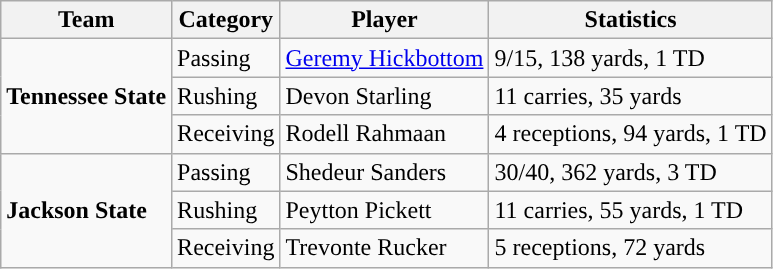<table class="wikitable" style="float: left;">
<tr>
<th>Team</th>
<th>Category</th>
<th>Player</th>
<th>Statistics</th>
</tr>
<tr>
<td rowspan=3><strong>Tennessee State</strong></td>
<td>Passing</td>
<td><a href='#'>Geremy Hickbottom</a></td>
<td>9/15, 138 yards, 1 TD</td>
</tr>
<tr>
<td>Rushing</td>
<td>Devon Starling</td>
<td>11 carries, 35 yards</td>
</tr>
<tr>
<td>Receiving</td>
<td>Rodell Rahmaan</td>
<td>4 receptions, 94 yards, 1 TD</td>
</tr>
<tr>
<td rowspan=3><strong>Jackson State</strong></td>
<td>Passing</td>
<td>Shedeur Sanders</td>
<td>30/40, 362 yards, 3 TD</td>
</tr>
<tr>
<td>Rushing</td>
<td>Peytton Pickett</td>
<td>11 carries, 55 yards, 1 TD</td>
</tr>
<tr>
<td>Receiving</td>
<td>Trevonte Rucker</td>
<td>5 receptions, 72 yards</td>
</tr>
</table>
